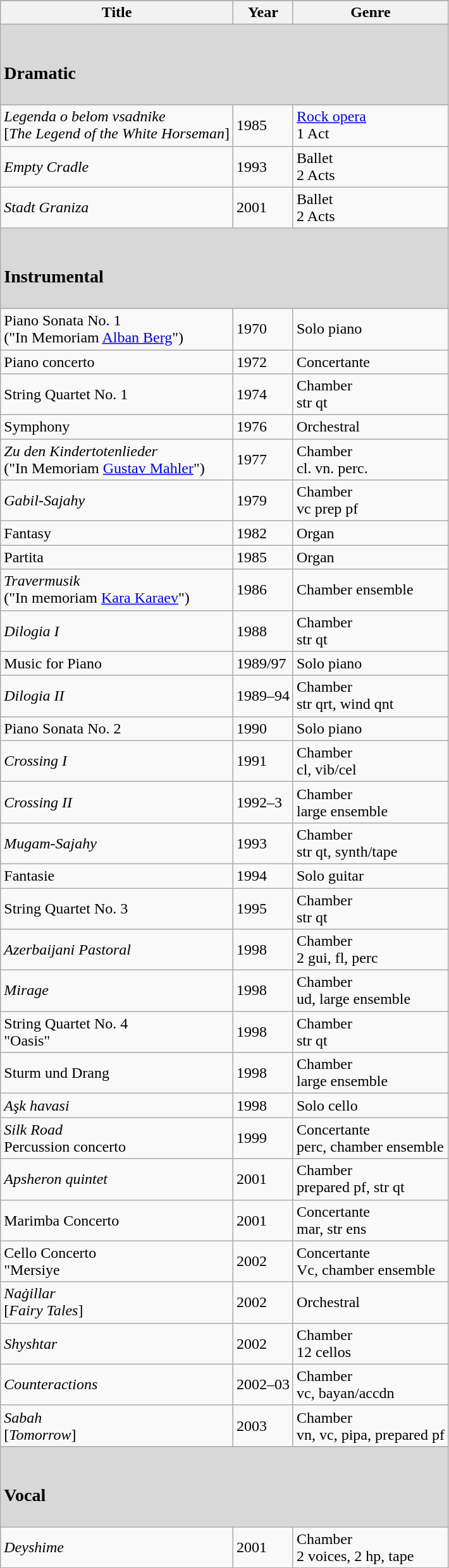<table class = "wikitable sortable plainrowheaders">
<tr>
</tr>
<tr>
<th scope="col">Title</th>
<th scope="col">Year</th>
<th scope="col">Genre</th>
</tr>
<tr>
<td colspan="3" style="background-color: #D8D8D8" data-sort-value="ZZZZ1A"><br><h3>Dramatic</h3></td>
</tr>
<tr>
<td><em>Legenda o belom vsadnike</em><br>[<em>The Legend of the White Horseman</em>]</td>
<td>1985<br></td>
<td><a href='#'>Rock opera</a><br>1 Act</td>
</tr>
<tr>
<td><em>Empty Cradle</em></td>
<td>1993</td>
<td>Ballet<br>2 Acts</td>
</tr>
<tr>
<td><em>Stadt Graniza</em></td>
<td>2001</td>
<td>Ballet<br>2 Acts</td>
</tr>
<tr>
<td colspan="3" style="background-color: #D8D8D8" data-sort-value="ZZZZ1B"><br><h3>Instrumental</h3></td>
</tr>
<tr>
<td>Piano Sonata No. 1<br>("In Memoriam <a href='#'>Alban Berg</a>")</td>
<td>1970<br></td>
<td>Solo piano</td>
</tr>
<tr>
<td>Piano concerto</td>
<td>1972<br></td>
<td>Concertante</td>
</tr>
<tr>
<td>String Quartet No. 1</td>
<td>1974<br></td>
<td>Chamber<br>str qt</td>
</tr>
<tr>
<td>Symphony</td>
<td>1976<br></td>
<td>Orchestral</td>
</tr>
<tr>
<td><em>Zu den Kindertotenlieder</em><br>("In Memoriam <a href='#'>Gustav Mahler</a>")</td>
<td>1977</td>
<td>Chamber<br>cl. vn. perc.</td>
</tr>
<tr>
<td><em>Gabil-Sajahy</em></td>
<td>1979</td>
<td>Chamber<br>vc prep pf</td>
</tr>
<tr>
<td>Fantasy</td>
<td>1982</td>
<td>Organ</td>
</tr>
<tr>
<td>Partita</td>
<td>1985</td>
<td>Organ</td>
</tr>
<tr>
<td><em>Travermusik</em><br>("In memoriam <a href='#'>Kara Karaev</a>")</td>
<td>1986<br></td>
<td>Chamber ensemble</td>
</tr>
<tr>
<td><em>Dilogia I</em></td>
<td>1988</td>
<td>Chamber<br>str qt</td>
</tr>
<tr>
<td>Music for Piano</td>
<td>1989/97<br></td>
<td>Solo piano</td>
</tr>
<tr>
<td><em>Dilogia II</em></td>
<td>1989–94<br></td>
<td>Chamber<br>str qrt, wind qnt</td>
</tr>
<tr>
<td>Piano Sonata No. 2</td>
<td>1990</td>
<td>Solo piano</td>
</tr>
<tr>
<td><em>Crossing I</em></td>
<td>1991</td>
<td>Chamber<br>cl, vib/cel</td>
</tr>
<tr>
<td><em>Crossing II</em></td>
<td>1992–3</td>
<td>Chamber<br>large ensemble</td>
</tr>
<tr>
<td><em>Mugam-Sajahy</em></td>
<td>1993</td>
<td>Chamber<br>str qt, synth/tape</td>
</tr>
<tr>
<td>Fantasie</td>
<td>1994</td>
<td>Solo guitar</td>
</tr>
<tr>
<td>String Quartet No. 3</td>
<td>1995<br></td>
<td>Chamber<br>str qt</td>
</tr>
<tr>
<td><em>Azerbaijani Pastoral</em></td>
<td>1998</td>
<td>Chamber<br>2 gui, fl, perc</td>
</tr>
<tr>
<td><em>Mirage</em></td>
<td>1998</td>
<td>Chamber<br>ud, large ensemble</td>
</tr>
<tr>
<td>String Quartet No. 4<br>"Oasis"</td>
<td>1998<br></td>
<td>Chamber<br>str qt</td>
</tr>
<tr>
<td>Sturm und Drang</td>
<td>1998</td>
<td>Chamber<br>large ensemble</td>
</tr>
<tr>
<td><em>Aşk havasi</em></td>
<td>1998</td>
<td>Solo cello</td>
</tr>
<tr>
<td><em>Silk Road</em><br>Percussion concerto</td>
<td>1999</td>
<td>Concertante<br>perc, chamber ensemble</td>
</tr>
<tr>
<td><em>Apsheron quintet</em></td>
<td>2001</td>
<td>Chamber<br>prepared pf, str qt</td>
</tr>
<tr>
<td>Marimba Concerto</td>
<td>2001</td>
<td>Concertante<br>mar, str ens</td>
</tr>
<tr>
<td>Cello Concerto<br>"Mersiye</td>
<td>2002</td>
<td>Concertante<br>Vc, chamber ensemble</td>
</tr>
<tr>
<td><em>Naġillar</em><br>[<em>Fairy Tales</em>]</td>
<td>2002</td>
<td>Orchestral</td>
</tr>
<tr>
<td><em>Shyshtar</em></td>
<td>2002</td>
<td>Chamber<br>12 cellos</td>
</tr>
<tr>
<td><em>Counteractions</em></td>
<td>2002–03</td>
<td>Chamber<br>vc, bayan/accdn</td>
</tr>
<tr>
<td><em>Sabah</em><br>[<em>Tomorrow</em>]</td>
<td>2003</td>
<td>Chamber<br>vn, vc, pipa, prepared pf</td>
</tr>
<tr>
<td colspan="3" style="background-color: #D8D8D8" data-sort-value="ZZZZ1C"><br><h3>Vocal</h3></td>
</tr>
<tr>
<td><em>Deyshime</em></td>
<td>2001</td>
<td>Chamber<br>2 voices, 2 hp, tape</td>
</tr>
</table>
